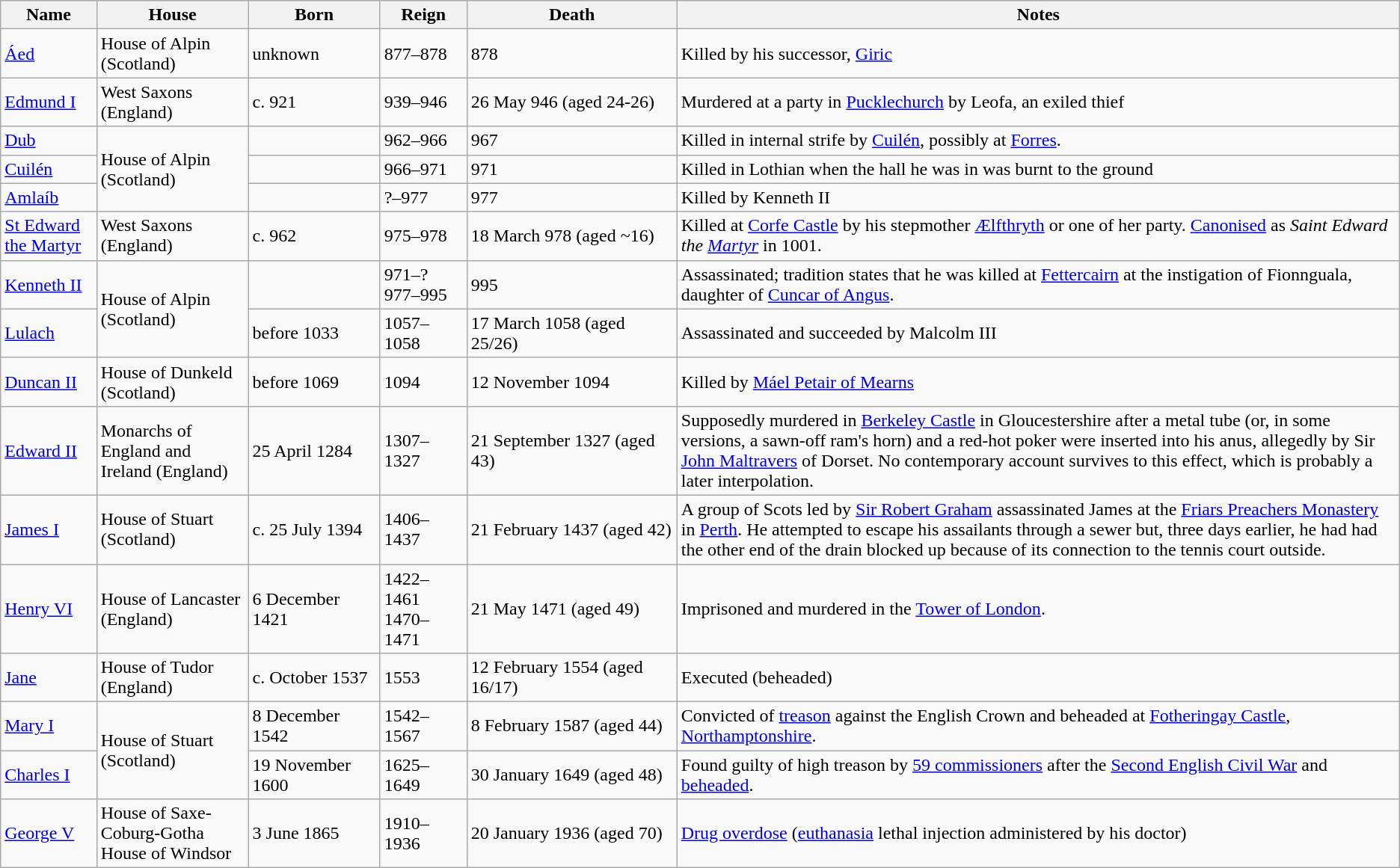<table class="wikitable">
<tr>
<th>Name</th>
<th>House</th>
<th width=110>Born</th>
<th width=70>Reign</th>
<th width=180>Death</th>
<th>Notes</th>
</tr>
<tr>
<td><a href='#'>Áed</a></td>
<td>House of Alpin (Scotland)</td>
<td>unknown</td>
<td>877–878</td>
<td>878</td>
<td>Killed by his successor, <a href='#'>Giric</a></td>
</tr>
<tr>
<td><a href='#'>Edmund I</a></td>
<td>West Saxons (England)</td>
<td>c. 921</td>
<td>939–946</td>
<td>26 May 946 (aged 24-26)</td>
<td>Murdered at a party in <a href='#'>Pucklechurch</a> by Leofa, an exiled thief</td>
</tr>
<tr>
<td><a href='#'>Dub</a></td>
<td rowspan="3">House of Alpin (Scotland)</td>
<td></td>
<td>962–966</td>
<td>967</td>
<td>Killed in internal strife by <a href='#'>Cuilén</a>, possibly at <a href='#'>Forres</a>.</td>
</tr>
<tr>
<td><a href='#'>Cuilén</a></td>
<td></td>
<td>966–971</td>
<td>971</td>
<td>Killed in Lothian when the hall he was in was burnt to the ground</td>
</tr>
<tr>
<td><a href='#'>Amlaíb</a></td>
<td></td>
<td>?–977</td>
<td>977</td>
<td>Killed by Kenneth II</td>
</tr>
<tr>
<td><a href='#'>St Edward the Martyr</a></td>
<td>West Saxons (England)</td>
<td>c. 962</td>
<td>975–978</td>
<td>18 March 978 (aged ~16)</td>
<td>Killed at <a href='#'>Corfe Castle</a> by his stepmother <a href='#'>Ælfthryth</a> or one of her party.  <a href='#'>Canonised</a> as <em>Saint Edward the <a href='#'>Martyr</a></em> in 1001.</td>
</tr>
<tr>
<td><a href='#'>Kenneth II</a></td>
<td rowspan="2">House of Alpin (Scotland)</td>
<td></td>
<td>971–?<br>977–995</td>
<td>995</td>
<td>Assassinated; tradition states that he was killed at <a href='#'>Fettercairn</a> at the instigation of Fionnguala, daughter of <a href='#'>Cuncar of Angus</a>.</td>
</tr>
<tr>
<td><a href='#'>Lulach</a></td>
<td>before 1033</td>
<td>1057–1058</td>
<td>17 March 1058 (aged 25/26)</td>
<td>Assassinated and succeeded by Malcolm III</td>
</tr>
<tr>
<td><a href='#'>Duncan II</a></td>
<td>House of Dunkeld (Scotland)</td>
<td>before 1069</td>
<td>1094</td>
<td>12 November 1094</td>
<td>Killed by <a href='#'>Máel Petair of Mearns</a></td>
</tr>
<tr>
<td><a href='#'>Edward II</a></td>
<td>Monarchs of England and Ireland (England)</td>
<td>25 April 1284</td>
<td>1307–1327</td>
<td>21 September 1327 (aged 43)</td>
<td>Supposedly murdered in <a href='#'>Berkeley Castle</a> in Gloucestershire after a metal tube (or, in some versions, a sawn-off ram's horn) and a red-hot poker were inserted into his anus, allegedly by Sir <a href='#'>John Maltravers</a> of Dorset. No contemporary account survives to this effect, which is probably a later interpolation.</td>
</tr>
<tr>
<td><a href='#'>James I</a></td>
<td>House of Stuart (Scotland)</td>
<td>c. 25 July 1394</td>
<td>1406–1437</td>
<td>21 February 1437 (aged 42)</td>
<td>A group of Scots led by <a href='#'>Sir Robert Graham</a> assassinated James at the <a href='#'>Friars Preachers Monastery</a> in <a href='#'>Perth</a>. He attempted to escape his assailants through a sewer but, three days earlier, he had had the other end of the drain blocked up because of its connection to the tennis court outside.</td>
</tr>
<tr>
<td><a href='#'>Henry VI</a></td>
<td>House of Lancaster (England)</td>
<td>6 December 1421</td>
<td>1422–1461<br>1470–1471</td>
<td>21 May 1471 (aged 49)</td>
<td>Imprisoned and murdered in the <a href='#'>Tower of London</a>.</td>
</tr>
<tr>
<td><a href='#'>Jane</a></td>
<td>House of Tudor (England)</td>
<td>c. October 1537</td>
<td>1553</td>
<td>12 February 1554 (aged 16/17)</td>
<td>Executed (beheaded)</td>
</tr>
<tr>
<td><a href='#'>Mary I</a></td>
<td rowspan="2">House of Stuart (Scotland)</td>
<td>8 December 1542</td>
<td>1542–1567</td>
<td>8 February 1587 (aged 44)</td>
<td>Convicted of <a href='#'>treason</a> against the English Crown and beheaded at <a href='#'>Fotheringay Castle</a>, <a href='#'>Northamptonshire</a>.</td>
</tr>
<tr>
<td><a href='#'>Charles I</a></td>
<td>19 November 1600</td>
<td>1625–1649</td>
<td>30 January 1649 (aged 48)</td>
<td>Found guilty of high treason by <a href='#'>59 commissioners</a> after the <a href='#'>Second English Civil War</a> and <a href='#'>beheaded</a>.</td>
</tr>
<tr>
<td><a href='#'>George V</a></td>
<td>House of Saxe-Coburg-Gotha<br>House of Windsor</td>
<td>3 June 1865</td>
<td>1910–1936</td>
<td>20 January 1936 (aged 70)</td>
<td><a href='#'>Drug overdose</a> (<a href='#'>euthanasia</a> lethal injection administered by his doctor)</td>
</tr>
</table>
